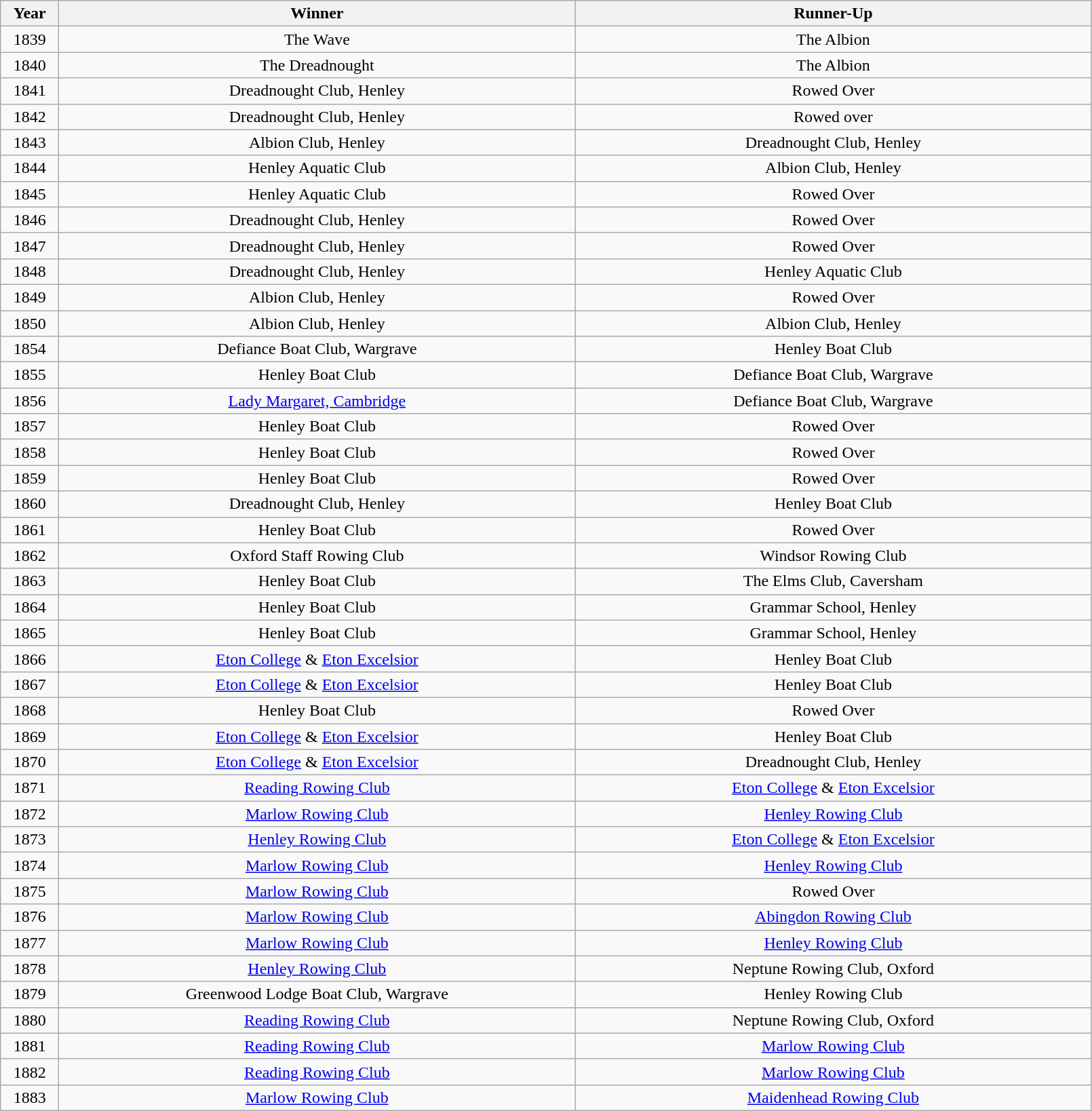<table class="wikitable" style="text-align:center">
<tr>
<th width=50>Year</th>
<th width=500>Winner</th>
<th width=500>Runner-Up</th>
</tr>
<tr>
<td>1839</td>
<td>The Wave</td>
<td>The Albion</td>
</tr>
<tr>
<td>1840</td>
<td>The Dreadnought</td>
<td>The Albion</td>
</tr>
<tr>
<td>1841</td>
<td>Dreadnought Club, Henley</td>
<td>Rowed Over</td>
</tr>
<tr>
<td>1842</td>
<td>Dreadnought Club, Henley</td>
<td>Rowed over</td>
</tr>
<tr>
<td>1843</td>
<td>Albion Club, Henley</td>
<td>Dreadnought Club, Henley</td>
</tr>
<tr>
<td>1844</td>
<td>Henley Aquatic Club</td>
<td>Albion Club, Henley</td>
</tr>
<tr>
<td>1845</td>
<td>Henley Aquatic Club</td>
<td>Rowed Over</td>
</tr>
<tr>
<td>1846</td>
<td>Dreadnought Club, Henley</td>
<td>Rowed Over</td>
</tr>
<tr>
<td>1847</td>
<td>Dreadnought Club, Henley</td>
<td>Rowed Over</td>
</tr>
<tr>
<td>1848</td>
<td>Dreadnought Club, Henley</td>
<td>Henley Aquatic Club</td>
</tr>
<tr>
<td>1849</td>
<td>Albion Club, Henley</td>
<td>Rowed Over</td>
</tr>
<tr>
<td>1850</td>
<td>Albion Club, Henley</td>
<td>Albion Club, Henley</td>
</tr>
<tr>
<td>1854</td>
<td>Defiance Boat Club, Wargrave</td>
<td>Henley Boat Club</td>
</tr>
<tr>
<td>1855</td>
<td>Henley Boat Club</td>
<td>Defiance Boat Club, Wargrave</td>
</tr>
<tr>
<td>1856</td>
<td><a href='#'>Lady Margaret, Cambridge</a></td>
<td>Defiance Boat Club, Wargrave</td>
</tr>
<tr>
<td>1857</td>
<td>Henley Boat Club</td>
<td>Rowed Over</td>
</tr>
<tr>
<td>1858</td>
<td>Henley Boat Club</td>
<td>Rowed Over</td>
</tr>
<tr>
<td>1859</td>
<td>Henley Boat Club</td>
<td>Rowed Over</td>
</tr>
<tr>
<td>1860</td>
<td>Dreadnought Club, Henley</td>
<td>Henley Boat Club</td>
</tr>
<tr>
<td>1861</td>
<td>Henley Boat Club</td>
<td>Rowed Over</td>
</tr>
<tr>
<td>1862</td>
<td>Oxford Staff Rowing Club</td>
<td>Windsor Rowing Club</td>
</tr>
<tr>
<td>1863</td>
<td>Henley Boat Club</td>
<td>The Elms Club, Caversham</td>
</tr>
<tr>
<td>1864</td>
<td>Henley Boat Club</td>
<td>Grammar School, Henley</td>
</tr>
<tr>
<td>1865</td>
<td>Henley Boat Club</td>
<td>Grammar School, Henley</td>
</tr>
<tr>
<td>1866</td>
<td><a href='#'>Eton College</a> & <a href='#'>Eton Excelsior</a></td>
<td>Henley Boat Club</td>
</tr>
<tr>
<td>1867</td>
<td><a href='#'>Eton College</a> & <a href='#'>Eton Excelsior</a></td>
<td>Henley Boat Club</td>
</tr>
<tr>
<td>1868</td>
<td>Henley Boat Club</td>
<td>Rowed Over</td>
</tr>
<tr>
<td>1869</td>
<td><a href='#'>Eton College</a> & <a href='#'>Eton Excelsior</a></td>
<td>Henley Boat Club</td>
</tr>
<tr>
<td>1870</td>
<td><a href='#'>Eton College</a> & <a href='#'>Eton Excelsior</a></td>
<td>Dreadnought Club, Henley</td>
</tr>
<tr>
<td>1871</td>
<td><a href='#'>Reading Rowing Club</a></td>
<td><a href='#'>Eton College</a> & <a href='#'>Eton Excelsior</a></td>
</tr>
<tr>
<td>1872</td>
<td><a href='#'>Marlow Rowing Club</a></td>
<td><a href='#'>Henley Rowing Club</a></td>
</tr>
<tr>
<td>1873</td>
<td><a href='#'>Henley Rowing Club</a></td>
<td><a href='#'>Eton College</a> & <a href='#'>Eton Excelsior</a></td>
</tr>
<tr>
<td>1874</td>
<td><a href='#'>Marlow Rowing Club</a></td>
<td><a href='#'>Henley Rowing Club</a></td>
</tr>
<tr>
<td>1875</td>
<td><a href='#'>Marlow Rowing Club</a></td>
<td>Rowed Over</td>
</tr>
<tr>
<td>1876</td>
<td><a href='#'>Marlow Rowing Club</a></td>
<td><a href='#'>Abingdon Rowing Club</a></td>
</tr>
<tr>
<td>1877</td>
<td><a href='#'>Marlow Rowing Club</a></td>
<td><a href='#'>Henley Rowing Club</a></td>
</tr>
<tr>
<td>1878</td>
<td><a href='#'>Henley Rowing Club</a></td>
<td>Neptune Rowing Club, Oxford</td>
</tr>
<tr>
<td>1879</td>
<td>Greenwood Lodge Boat Club, Wargrave</td>
<td>Henley Rowing Club</td>
</tr>
<tr>
<td>1880</td>
<td><a href='#'>Reading Rowing Club</a></td>
<td>Neptune Rowing Club, Oxford</td>
</tr>
<tr>
<td>1881</td>
<td><a href='#'>Reading Rowing Club</a></td>
<td><a href='#'>Marlow Rowing Club</a></td>
</tr>
<tr>
<td>1882</td>
<td><a href='#'>Reading Rowing Club</a></td>
<td><a href='#'>Marlow Rowing Club</a></td>
</tr>
<tr>
<td>1883</td>
<td><a href='#'>Marlow Rowing Club</a></td>
<td><a href='#'>Maidenhead Rowing Club</a></td>
</tr>
</table>
